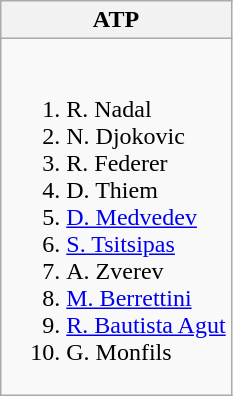<table class="wikitable">
<tr>
<th>ATP</th>
</tr>
<tr style="vertical-align: top;">
<td style="white-space: nowrap;"><br><ol><li> R. Nadal</li><li> N. Djokovic</li><li> R. Federer</li><li> D. Thiem</li><li> <a href='#'>D. Medvedev</a></li><li> <a href='#'>S. Tsitsipas</a></li><li> A. Zverev</li><li> <a href='#'>M. Berrettini</a></li><li> <a href='#'>R. Bautista Agut</a></li><li> G. Monfils</li></ol></td>
</tr>
</table>
